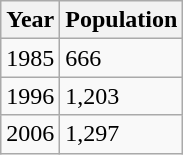<table class="wikitable">
<tr>
<th>Year</th>
<th>Population</th>
</tr>
<tr>
<td>1985</td>
<td>666</td>
</tr>
<tr>
<td>1996</td>
<td>1,203</td>
</tr>
<tr>
<td>2006</td>
<td>1,297</td>
</tr>
</table>
